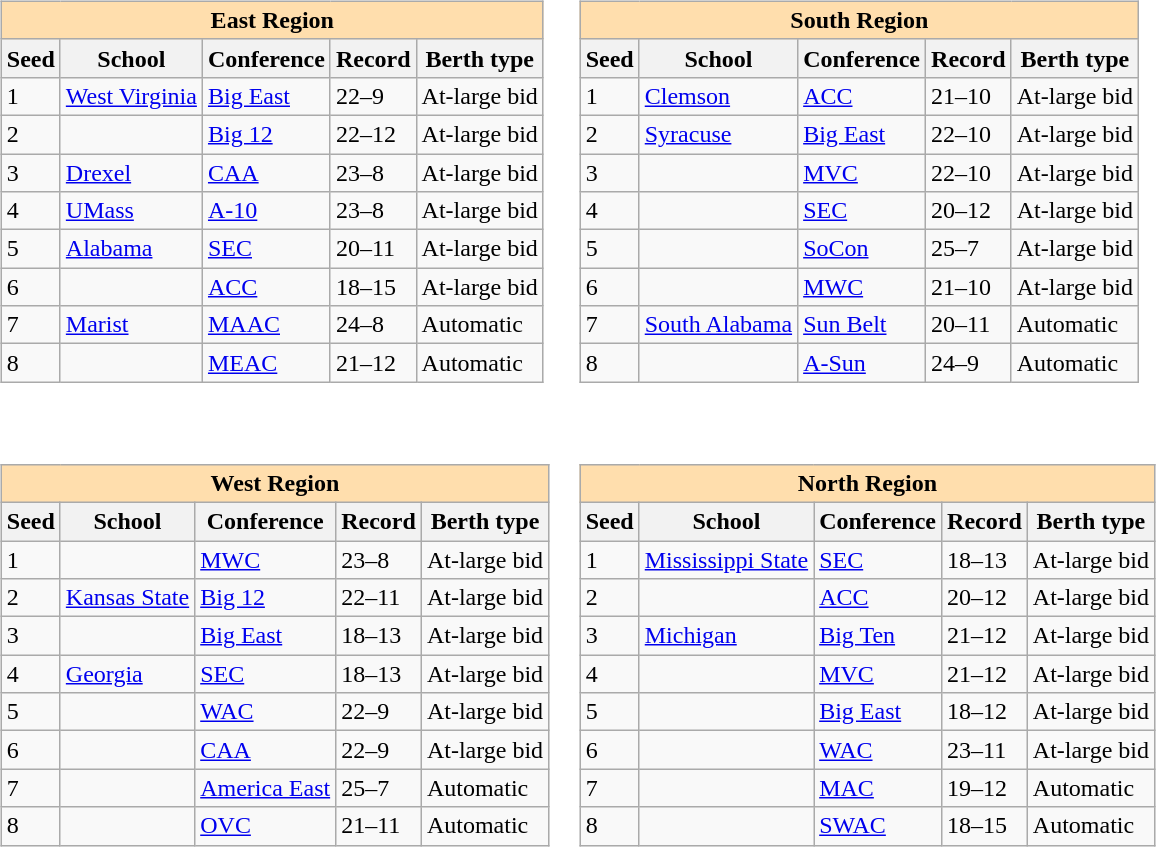<table>
<tr>
<td valign=top><br><table class="wikitable">
<tr>
<th colspan="5" style="background:#ffdead;">East Region</th>
</tr>
<tr>
<th>Seed</th>
<th>School</th>
<th>Conference</th>
<th>Record</th>
<th>Berth type</th>
</tr>
<tr>
<td>1</td>
<td><a href='#'>West Virginia</a></td>
<td><a href='#'>Big East</a></td>
<td>22–9</td>
<td>At-large bid</td>
</tr>
<tr>
<td>2</td>
<td></td>
<td><a href='#'>Big 12</a></td>
<td>22–12</td>
<td>At-large bid</td>
</tr>
<tr>
<td>3</td>
<td><a href='#'>Drexel</a></td>
<td><a href='#'>CAA</a></td>
<td>23–8</td>
<td>At-large bid</td>
</tr>
<tr>
<td>4</td>
<td><a href='#'>UMass</a></td>
<td><a href='#'>A-10</a></td>
<td>23–8</td>
<td>At-large bid</td>
</tr>
<tr>
<td>5</td>
<td><a href='#'>Alabama</a></td>
<td><a href='#'>SEC</a></td>
<td>20–11</td>
<td>At-large bid</td>
</tr>
<tr>
<td>6</td>
<td></td>
<td><a href='#'>ACC</a></td>
<td>18–15</td>
<td>At-large bid</td>
</tr>
<tr>
<td>7</td>
<td><a href='#'>Marist</a></td>
<td><a href='#'>MAAC</a></td>
<td>24–8</td>
<td>Automatic</td>
</tr>
<tr>
<td>8</td>
<td></td>
<td><a href='#'>MEAC</a></td>
<td>21–12</td>
<td>Automatic</td>
</tr>
</table>
</td>
<td valign=top><br><table class="wikitable">
<tr>
<th colspan="5" style="background:#ffdead;">South Region</th>
</tr>
<tr>
<th>Seed</th>
<th>School</th>
<th>Conference</th>
<th>Record</th>
<th>Berth type</th>
</tr>
<tr>
<td>1</td>
<td><a href='#'>Clemson</a></td>
<td><a href='#'>ACC</a></td>
<td>21–10</td>
<td>At-large bid</td>
</tr>
<tr>
<td>2</td>
<td><a href='#'>Syracuse</a></td>
<td><a href='#'>Big East</a></td>
<td>22–10</td>
<td>At-large bid</td>
</tr>
<tr>
<td>3</td>
<td></td>
<td><a href='#'>MVC</a></td>
<td>22–10</td>
<td>At-large bid</td>
</tr>
<tr>
<td>4</td>
<td></td>
<td><a href='#'>SEC</a></td>
<td>20–12</td>
<td>At-large bid</td>
</tr>
<tr>
<td>5</td>
<td></td>
<td><a href='#'>SoCon</a></td>
<td>25–7</td>
<td>At-large bid</td>
</tr>
<tr>
<td>6</td>
<td></td>
<td><a href='#'>MWC</a></td>
<td>21–10</td>
<td>At-large bid</td>
</tr>
<tr>
<td>7</td>
<td><a href='#'>South Alabama</a></td>
<td><a href='#'>Sun Belt</a></td>
<td>20–11</td>
<td>Automatic</td>
</tr>
<tr>
<td>8</td>
<td></td>
<td><a href='#'>A-Sun</a></td>
<td>24–9</td>
<td>Automatic</td>
</tr>
</table>
</td>
</tr>
<tr>
<td valign=top><br><table class="wikitable">
<tr>
<th colspan="5" style="background:#ffdead;">West Region</th>
</tr>
<tr>
<th>Seed</th>
<th>School</th>
<th>Conference</th>
<th>Record</th>
<th>Berth type</th>
</tr>
<tr>
<td>1</td>
<td></td>
<td><a href='#'>MWC</a></td>
<td>23–8</td>
<td>At-large bid</td>
</tr>
<tr>
<td>2</td>
<td><a href='#'>Kansas State</a></td>
<td><a href='#'>Big 12</a></td>
<td>22–11</td>
<td>At-large bid</td>
</tr>
<tr>
<td>3</td>
<td></td>
<td><a href='#'>Big East</a></td>
<td>18–13</td>
<td>At-large bid</td>
</tr>
<tr>
<td>4</td>
<td><a href='#'>Georgia</a></td>
<td><a href='#'>SEC</a></td>
<td>18–13</td>
<td>At-large bid</td>
</tr>
<tr>
<td>5</td>
<td></td>
<td><a href='#'>WAC</a></td>
<td>22–9</td>
<td>At-large bid</td>
</tr>
<tr>
<td>6</td>
<td></td>
<td><a href='#'>CAA</a></td>
<td>22–9</td>
<td>At-large bid</td>
</tr>
<tr>
<td>7</td>
<td></td>
<td><a href='#'>America East</a></td>
<td>25–7</td>
<td>Automatic</td>
</tr>
<tr>
<td>8</td>
<td></td>
<td><a href='#'>OVC</a></td>
<td>21–11</td>
<td>Automatic</td>
</tr>
</table>
</td>
<td valign=top><br><table class="wikitable">
<tr>
<th colspan="5" style="background:#ffdead;">North Region</th>
</tr>
<tr>
<th>Seed</th>
<th>School</th>
<th>Conference</th>
<th>Record</th>
<th>Berth type</th>
</tr>
<tr>
<td>1</td>
<td><a href='#'>Mississippi State</a></td>
<td><a href='#'>SEC</a></td>
<td>18–13</td>
<td>At-large bid</td>
</tr>
<tr>
<td>2</td>
<td></td>
<td><a href='#'>ACC</a></td>
<td>20–12</td>
<td>At-large bid</td>
</tr>
<tr>
<td>3</td>
<td><a href='#'>Michigan</a></td>
<td><a href='#'>Big Ten</a></td>
<td>21–12</td>
<td>At-large bid</td>
</tr>
<tr>
<td>4</td>
<td></td>
<td><a href='#'>MVC</a></td>
<td>21–12</td>
<td>At-large bid</td>
</tr>
<tr>
<td>5</td>
<td></td>
<td><a href='#'>Big East</a></td>
<td>18–12</td>
<td>At-large bid</td>
</tr>
<tr>
<td>6</td>
<td></td>
<td><a href='#'>WAC</a></td>
<td>23–11</td>
<td>At-large bid</td>
</tr>
<tr>
<td>7</td>
<td></td>
<td><a href='#'>MAC</a></td>
<td>19–12</td>
<td>Automatic</td>
</tr>
<tr>
<td>8</td>
<td></td>
<td><a href='#'>SWAC</a></td>
<td>18–15</td>
<td>Automatic</td>
</tr>
</table>
</td>
</tr>
</table>
